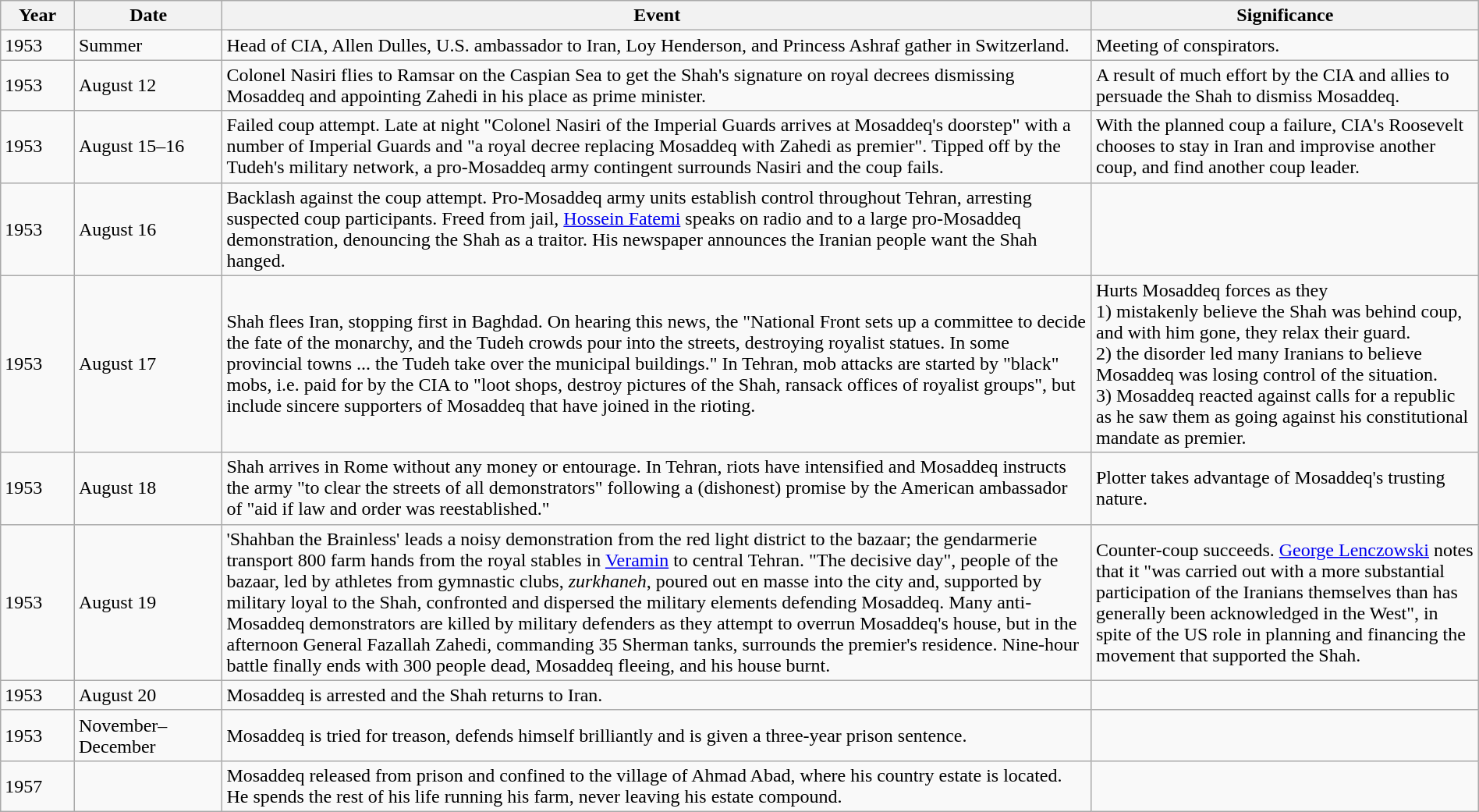<table class="wikitable" width="100%">
<tr>
<th style="width:5%">Year</th>
<th style="width:10%">Date</th>
<th>Event</th>
<th>Significance</th>
</tr>
<tr>
<td>1953</td>
<td>Summer</td>
<td>Head of CIA, Allen Dulles, U.S. ambassador to Iran, Loy Henderson, and Princess Ashraf gather in Switzerland.</td>
<td>Meeting of conspirators.</td>
</tr>
<tr>
<td>1953</td>
<td>August 12</td>
<td>Colonel Nasiri flies to Ramsar on the Caspian Sea to get the Shah's signature on royal decrees dismissing Mosaddeq and appointing Zahedi in his place as prime minister.</td>
<td>A result of much effort by the CIA and allies to persuade the Shah to dismiss Mosaddeq.</td>
</tr>
<tr>
<td>1953</td>
<td>August 15–16</td>
<td>Failed coup attempt. Late at night "Colonel Nasiri of the Imperial Guards arrives at Mosaddeq's doorstep" with a number of Imperial Guards and "a royal decree replacing Mosaddeq with Zahedi as premier". Tipped off by the Tudeh's military network, a pro-Mosaddeq army contingent surrounds Nasiri and the coup fails.</td>
<td>With the planned coup a failure, CIA's Roosevelt chooses to stay in Iran and improvise another coup, and find another coup leader.</td>
</tr>
<tr>
<td>1953</td>
<td>August 16</td>
<td>Backlash against the coup attempt. Pro-Mosaddeq army units establish control throughout Tehran, arresting suspected coup participants. Freed from jail, <a href='#'>Hossein Fatemi</a> speaks on radio and to a large pro-Mosaddeq demonstration, denouncing the Shah as a traitor. His newspaper announces the Iranian people want the Shah hanged.</td>
<td></td>
</tr>
<tr>
<td>1953</td>
<td>August 17</td>
<td>Shah flees Iran, stopping first in Baghdad. On hearing this news, the "National Front sets up a committee to decide the fate of the monarchy, and the Tudeh crowds pour into the streets, destroying royalist statues. In some provincial towns ... the Tudeh take over the municipal buildings." In Tehran, mob attacks are started by "black" mobs, i.e. paid for by the CIA to "loot shops, destroy pictures of the Shah, ransack offices of royalist groups", but include sincere supporters of Mosaddeq that have joined in the rioting.</td>
<td>Hurts Mosaddeq forces as they <br>1) mistakenly believe the Shah was behind coup, and with him gone, they relax their guard.<br>2) the disorder led many Iranians to believe Mosaddeq was losing control of the situation.<br>3) Mosaddeq reacted against calls for a republic as he saw them as going against his constitutional mandate as premier.</td>
</tr>
<tr>
<td>1953</td>
<td>August 18</td>
<td>Shah arrives in Rome without any money or entourage. In Tehran, riots have intensified and Mosaddeq instructs the army "to clear the streets of all demonstrators" following a (dishonest) promise by the American ambassador of "aid if law and order was reestablished."</td>
<td>Plotter takes advantage of Mosaddeq's trusting nature.</td>
</tr>
<tr>
<td>1953</td>
<td>August 19</td>
<td>'Shahban the Brainless' leads a noisy demonstration from the red light district to the bazaar; the gendarmerie transport 800 farm hands from the royal stables in <a href='#'>Veramin</a> to central Tehran. "The decisive day", people of the bazaar, led by athletes from gymnastic clubs, <em>zurkhaneh</em>, poured out en masse into the city and, supported by military loyal to the Shah, confronted and dispersed the military elements defending Mosaddeq. Many anti-Mosaddeq demonstrators are killed by military defenders as they attempt to overrun Mosaddeq's house, but in the afternoon General Fazallah Zahedi, commanding 35 Sherman tanks, surrounds the premier's residence. Nine-hour battle finally ends with 300 people dead, Mosaddeq fleeing, and his house burnt.</td>
<td>Counter-coup succeeds. <a href='#'>George Lenczowski</a> notes that it "was carried out with a more substantial participation of the Iranians themselves than has generally been acknowledged in the West", in spite of the US role in planning and financing the movement that supported the Shah.</td>
</tr>
<tr>
<td>1953</td>
<td>August 20</td>
<td>Mosaddeq is arrested and the Shah returns to Iran.</td>
<td></td>
</tr>
<tr>
<td>1953</td>
<td>November–December</td>
<td>Mosaddeq is tried for treason, defends himself brilliantly and is given a three-year prison sentence.</td>
<td></td>
</tr>
<tr>
<td>1957</td>
<td></td>
<td>Mosaddeq released from prison and confined to the village of Ahmad Abad, where his country estate is located. He spends the rest of his life running his farm, never leaving his estate compound.</td>
<td></td>
</tr>
</table>
